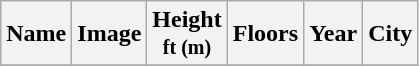<table class="wikitable">
<tr>
<th>Name</th>
<th>Image</th>
<th>Height<br><small>ft (m)</small></th>
<th>Floors</th>
<th>Year</th>
<th>City</th>
</tr>
<tr>
</tr>
</table>
